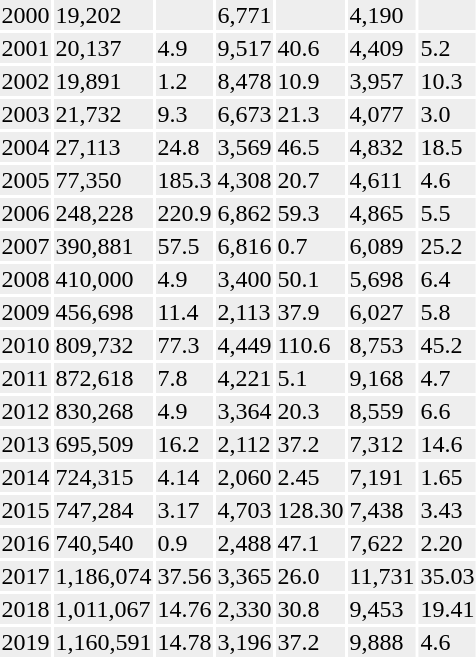<table class="toccolours sortable" style="padding:0.5em;">
<tr>
<th></th>
<th></th>
<th></th>
<th></th>
<th></th>
<th></th>
<th></th>
</tr>
<tr style="background:#eee;">
<td>2000</td>
<td>19,202</td>
<td></td>
<td>6,771</td>
<td></td>
<td>4,190</td>
<td></td>
</tr>
<tr style="background:#eee;">
<td>2001</td>
<td>20,137</td>
<td>4.9</td>
<td>9,517</td>
<td>40.6</td>
<td>4,409</td>
<td>5.2</td>
</tr>
<tr style="background:#eee;">
<td>2002</td>
<td>19,891</td>
<td>1.2</td>
<td>8,478</td>
<td>10.9</td>
<td>3,957</td>
<td>10.3</td>
</tr>
<tr style="background:#eee;">
<td>2003</td>
<td>21,732</td>
<td>9.3</td>
<td>6,673</td>
<td>21.3</td>
<td>4,077</td>
<td>3.0</td>
</tr>
<tr style="background:#eee;">
<td>2004</td>
<td>27,113</td>
<td>24.8</td>
<td>3,569</td>
<td>46.5</td>
<td>4,832</td>
<td>18.5</td>
</tr>
<tr style="background:#eee;">
<td>2005</td>
<td>77,350</td>
<td>185.3</td>
<td>4,308</td>
<td>20.7</td>
<td>4,611</td>
<td>4.6</td>
</tr>
<tr style="background:#eee;">
<td>2006</td>
<td>248,228</td>
<td>220.9</td>
<td>6,862</td>
<td>59.3</td>
<td>4,865</td>
<td>5.5</td>
</tr>
<tr style="background:#eee;">
<td>2007</td>
<td>390,881</td>
<td>57.5</td>
<td>6,816</td>
<td>0.7</td>
<td>6,089</td>
<td>25.2</td>
</tr>
<tr style="background:#eee;">
<td>2008</td>
<td>410,000</td>
<td>4.9</td>
<td>3,400</td>
<td>50.1</td>
<td>5,698</td>
<td>6.4</td>
</tr>
<tr style="background:#eee;">
<td>2009</td>
<td>456,698</td>
<td>11.4</td>
<td>2,113</td>
<td>37.9</td>
<td>6,027</td>
<td>5.8</td>
</tr>
<tr style="background:#eee;">
<td>2010</td>
<td>809,732</td>
<td>77.3</td>
<td>4,449</td>
<td>110.6</td>
<td>8,753</td>
<td>45.2</td>
</tr>
<tr style="background:#eee;">
<td>2011</td>
<td>872,618</td>
<td>7.8</td>
<td>4,221</td>
<td>5.1</td>
<td>9,168</td>
<td>4.7</td>
</tr>
<tr style="background:#eee;">
<td>2012</td>
<td>830,268</td>
<td>4.9</td>
<td>3,364</td>
<td>20.3</td>
<td>8,559</td>
<td>6.6</td>
</tr>
<tr style="background:#eee;">
<td>2013</td>
<td>695,509</td>
<td>16.2</td>
<td>2,112</td>
<td>37.2</td>
<td>7,312</td>
<td>14.6</td>
</tr>
<tr style="background:#eee;">
<td>2014</td>
<td>724,315</td>
<td>4.14</td>
<td>2,060</td>
<td>2.45</td>
<td>7,191</td>
<td>1.65</td>
</tr>
<tr style="background:#eee;">
<td>2015</td>
<td>747,284</td>
<td>3.17</td>
<td>4,703</td>
<td>128.30</td>
<td>7,438</td>
<td>3.43</td>
</tr>
<tr style="background:#eee;">
<td>2016</td>
<td>740,540</td>
<td>0.9</td>
<td>2,488</td>
<td>47.1</td>
<td>7,622</td>
<td>2.20</td>
</tr>
<tr style="background:#eee;">
<td>2017</td>
<td>1,186,074</td>
<td>37.56</td>
<td>3,365</td>
<td>26.0</td>
<td>11,731</td>
<td>35.03</td>
</tr>
<tr style="background:#eee;">
<td>2018</td>
<td>1,011,067</td>
<td>14.76</td>
<td>2,330</td>
<td>30.8</td>
<td>9,453</td>
<td>19.41</td>
</tr>
<tr style="background:#eee;">
<td>2019</td>
<td>1,160,591</td>
<td>14.78</td>
<td>3,196</td>
<td>37.2</td>
<td>9,888</td>
<td>4.6</td>
</tr>
</table>
